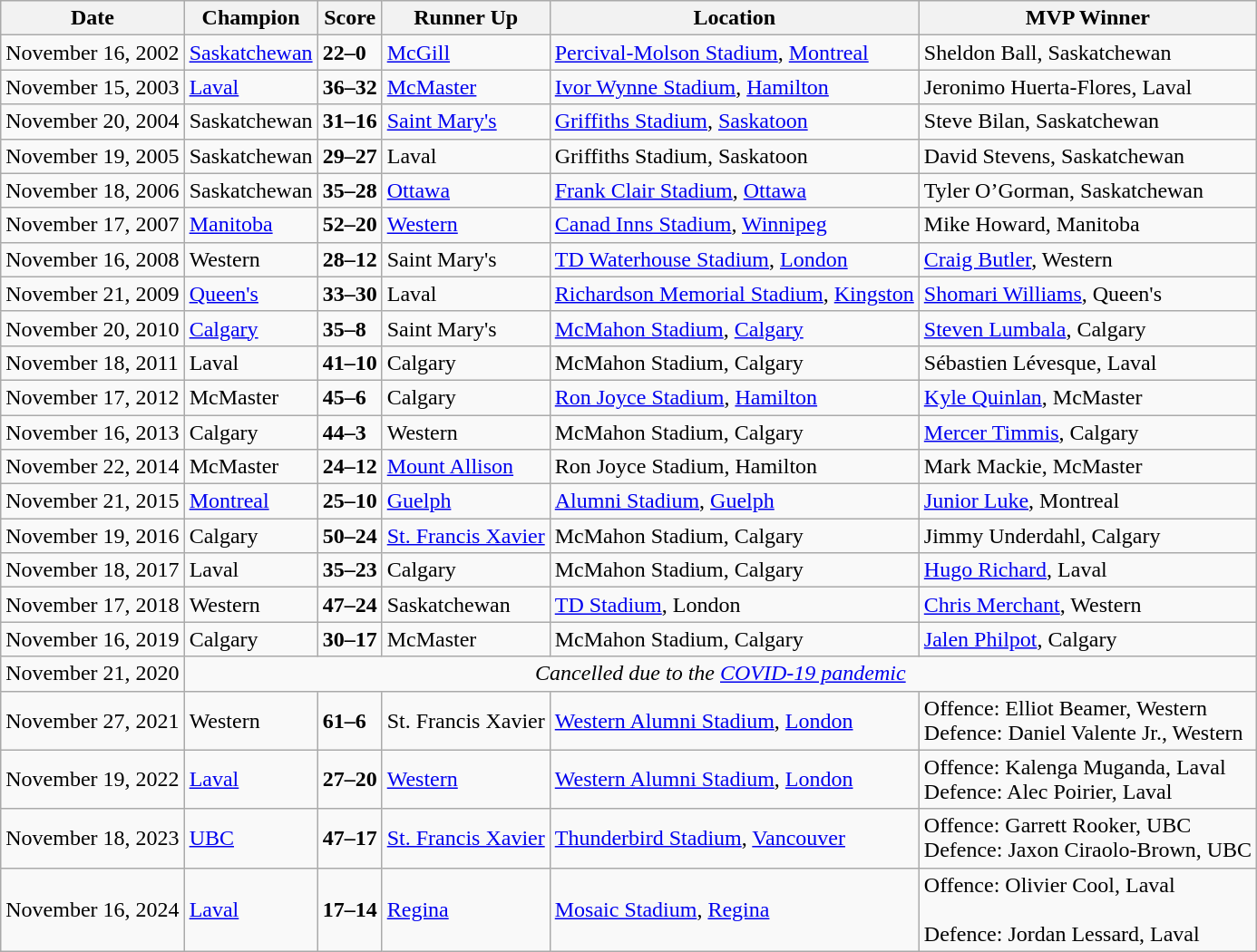<table class="wikitable">
<tr>
<th>Date</th>
<th>Champion</th>
<th>Score</th>
<th>Runner Up</th>
<th>Location</th>
<th>MVP Winner </th>
</tr>
<tr>
<td>November 16, 2002</td>
<td><a href='#'>Saskatchewan</a></td>
<td><strong>22–0</strong></td>
<td><a href='#'>McGill</a></td>
<td><a href='#'>Percival-Molson Stadium</a>, <a href='#'>Montreal</a></td>
<td>Sheldon Ball, Saskatchewan</td>
</tr>
<tr>
<td>November 15, 2003</td>
<td><a href='#'>Laval</a></td>
<td><strong>36–32</strong></td>
<td><a href='#'>McMaster</a></td>
<td><a href='#'>Ivor Wynne Stadium</a>, <a href='#'>Hamilton</a></td>
<td>Jeronimo Huerta-Flores, Laval</td>
</tr>
<tr>
<td>November 20, 2004</td>
<td>Saskatchewan</td>
<td><strong>31–16</strong></td>
<td><a href='#'>Saint Mary's</a></td>
<td><a href='#'>Griffiths Stadium</a>, <a href='#'>Saskatoon</a></td>
<td>Steve Bilan, Saskatchewan</td>
</tr>
<tr>
<td>November 19, 2005</td>
<td>Saskatchewan</td>
<td><strong>29–27</strong></td>
<td>Laval</td>
<td>Griffiths Stadium, Saskatoon</td>
<td>David Stevens, Saskatchewan</td>
</tr>
<tr>
<td>November 18, 2006</td>
<td>Saskatchewan</td>
<td><strong>35–28</strong></td>
<td><a href='#'>Ottawa</a></td>
<td><a href='#'>Frank Clair Stadium</a>, <a href='#'>Ottawa</a></td>
<td>Tyler O’Gorman, Saskatchewan</td>
</tr>
<tr>
<td>November 17, 2007</td>
<td><a href='#'>Manitoba</a></td>
<td><strong>52–20</strong></td>
<td><a href='#'>Western</a></td>
<td><a href='#'>Canad Inns Stadium</a>, <a href='#'>Winnipeg</a></td>
<td>Mike Howard, Manitoba</td>
</tr>
<tr>
<td>November 16, 2008</td>
<td>Western</td>
<td><strong>28–12</strong></td>
<td>Saint Mary's</td>
<td><a href='#'>TD Waterhouse Stadium</a>, <a href='#'>London</a></td>
<td><a href='#'>Craig Butler</a>, Western</td>
</tr>
<tr>
<td>November 21, 2009</td>
<td><a href='#'>Queen's</a></td>
<td><strong>33–30</strong></td>
<td>Laval</td>
<td><a href='#'>Richardson Memorial Stadium</a>, <a href='#'>Kingston</a></td>
<td><a href='#'>Shomari Williams</a>, Queen's</td>
</tr>
<tr>
<td>November 20, 2010</td>
<td><a href='#'>Calgary</a></td>
<td><strong>35–8</strong></td>
<td>Saint Mary's</td>
<td><a href='#'>McMahon Stadium</a>, <a href='#'>Calgary</a></td>
<td><a href='#'>Steven Lumbala</a>, Calgary</td>
</tr>
<tr>
<td>November 18, 2011</td>
<td>Laval</td>
<td><strong>41–10</strong></td>
<td>Calgary</td>
<td>McMahon Stadium, Calgary</td>
<td>Sébastien Lévesque, Laval</td>
</tr>
<tr>
<td>November 17, 2012</td>
<td>McMaster</td>
<td><strong>45–6</strong></td>
<td>Calgary</td>
<td><a href='#'>Ron Joyce Stadium</a>, <a href='#'>Hamilton</a></td>
<td><a href='#'>Kyle Quinlan</a>, McMaster</td>
</tr>
<tr>
<td>November 16, 2013</td>
<td>Calgary</td>
<td><strong>44–3</strong></td>
<td>Western</td>
<td>McMahon Stadium, Calgary</td>
<td><a href='#'>Mercer Timmis</a>, Calgary</td>
</tr>
<tr>
<td>November 22, 2014</td>
<td>McMaster</td>
<td><strong>24–12</strong></td>
<td><a href='#'>Mount Allison</a></td>
<td>Ron Joyce Stadium, Hamilton</td>
<td>Mark Mackie, McMaster</td>
</tr>
<tr>
<td>November 21, 2015</td>
<td><a href='#'>Montreal</a></td>
<td><strong>25–10</strong></td>
<td><a href='#'>Guelph</a></td>
<td><a href='#'>Alumni Stadium</a>, <a href='#'>Guelph</a></td>
<td><a href='#'>Junior Luke</a>, Montreal</td>
</tr>
<tr>
<td>November 19, 2016</td>
<td>Calgary</td>
<td><strong>50–24</strong></td>
<td><a href='#'>St. Francis Xavier</a></td>
<td>McMahon Stadium, Calgary</td>
<td>Jimmy Underdahl, Calgary</td>
</tr>
<tr>
<td>November 18, 2017</td>
<td>Laval</td>
<td><strong>35–23</strong></td>
<td>Calgary</td>
<td>McMahon Stadium, Calgary</td>
<td><a href='#'>Hugo Richard</a>, Laval</td>
</tr>
<tr>
<td>November 17, 2018</td>
<td>Western</td>
<td><strong>47–24</strong></td>
<td>Saskatchewan</td>
<td><a href='#'>TD Stadium</a>, London</td>
<td><a href='#'>Chris Merchant</a>, Western</td>
</tr>
<tr>
<td>November 16, 2019</td>
<td>Calgary</td>
<td><strong>30–17</strong></td>
<td>McMaster</td>
<td>McMahon Stadium, Calgary</td>
<td><a href='#'>Jalen Philpot</a>, Calgary</td>
</tr>
<tr>
<td>November 21, 2020</td>
<td align=center colspan=5><em>Cancelled due to the <a href='#'>COVID-19 pandemic</a></em></td>
</tr>
<tr>
<td>November 27, 2021</td>
<td>Western</td>
<td><strong>61–6</strong></td>
<td>St. Francis Xavier</td>
<td><a href='#'>Western Alumni Stadium</a>, <a href='#'>London</a></td>
<td>Offence: Elliot Beamer, Western<br>Defence: Daniel Valente Jr., Western</td>
</tr>
<tr>
<td>November 19, 2022</td>
<td><a href='#'>Laval</a></td>
<td><strong>27–20</strong></td>
<td><a href='#'>Western</a></td>
<td><a href='#'>Western Alumni Stadium</a>, <a href='#'>London</a></td>
<td>Offence: Kalenga Muganda, Laval<br>Defence: Alec Poirier, Laval</td>
</tr>
<tr>
<td>November 18, 2023</td>
<td><a href='#'>UBC</a></td>
<td><strong>47–17</strong></td>
<td><a href='#'>St. Francis Xavier</a></td>
<td><a href='#'>Thunderbird Stadium</a>, <a href='#'>Vancouver</a></td>
<td>Offence: Garrett Rooker, UBC<br>Defence: Jaxon Ciraolo-Brown, UBC</td>
</tr>
<tr>
<td>November 16, 2024</td>
<td><a href='#'>Laval</a></td>
<td><strong>17–14</strong></td>
<td><a href='#'>Regina</a></td>
<td><a href='#'>Mosaic Stadium</a>, <a href='#'>Regina</a></td>
<td>Offence: Olivier Cool, Laval<br><br>Defence: Jordan Lessard, Laval</td>
</tr>
</table>
